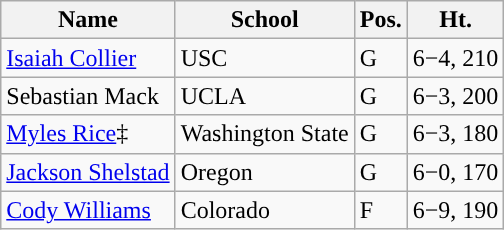<table class="wikitable">
<tr>
<th>Name</th>
<th>School</th>
<th>Pos.</th>
<th>Ht.</th>
</tr>
<tr>
<td><a href='#'>Isaiah Collier</a></td>
<td !>USC</td>
<td>G</td>
<td>6−4, 210</td>
</tr>
<tr>
<td>Sebastian Mack</td>
<td ! style=>UCLA</td>
<td>G</td>
<td>6−3, 200</td>
</tr>
<tr>
<td><a href='#'>Myles Rice</a>‡</td>
<td ! style=>Washington State</td>
<td>G</td>
<td>6−3, 180</td>
</tr>
<tr>
<td><a href='#'>Jackson Shelstad</a></td>
<td ! style=>Oregon</td>
<td>G</td>
<td>6−0, 170</td>
</tr>
<tr>
<td><a href='#'>Cody Williams</a></td>
<td ! style=>Colorado</td>
<td>F</td>
<td>6−9, 190</td>
</tr>
</table>
